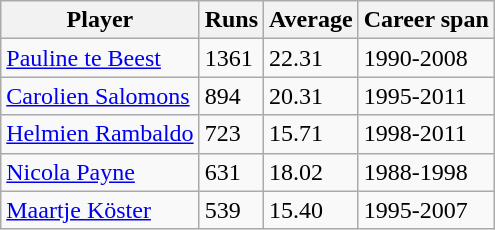<table class="wikitable">
<tr>
<th>Player</th>
<th>Runs</th>
<th>Average</th>
<th>Career span</th>
</tr>
<tr>
<td><a href='#'>Pauline te Beest</a></td>
<td>1361</td>
<td>22.31</td>
<td>1990-2008</td>
</tr>
<tr>
<td><a href='#'>Carolien Salomons</a></td>
<td>894</td>
<td>20.31</td>
<td>1995-2011</td>
</tr>
<tr>
<td><a href='#'>Helmien Rambaldo</a></td>
<td>723</td>
<td>15.71</td>
<td>1998-2011</td>
</tr>
<tr>
<td><a href='#'>Nicola Payne</a></td>
<td>631</td>
<td>18.02</td>
<td>1988-1998</td>
</tr>
<tr>
<td><a href='#'>Maartje Köster</a></td>
<td>539</td>
<td>15.40</td>
<td>1995-2007</td>
</tr>
</table>
